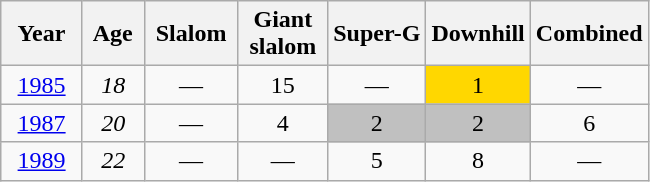<table class=wikitable style="text-align:center">
<tr>
<th>  Year  </th>
<th> Age </th>
<th> Slalom </th>
<th> Giant <br> slalom </th>
<th>Super-G</th>
<th>Downhill</th>
<th>Combined</th>
</tr>
<tr>
<td><a href='#'>1985</a></td>
<td><em>18</em></td>
<td>—</td>
<td>15</td>
<td>—</td>
<td style="background:gold;">1</td>
<td>—</td>
</tr>
<tr>
<td><a href='#'>1987</a></td>
<td><em>20</em></td>
<td>—</td>
<td>4</td>
<td style="background:silver;">2</td>
<td style="background:silver;">2</td>
<td>6</td>
</tr>
<tr>
<td><a href='#'>1989</a></td>
<td><em>22</em></td>
<td>—</td>
<td>—</td>
<td>5</td>
<td>8</td>
<td>—</td>
</tr>
</table>
